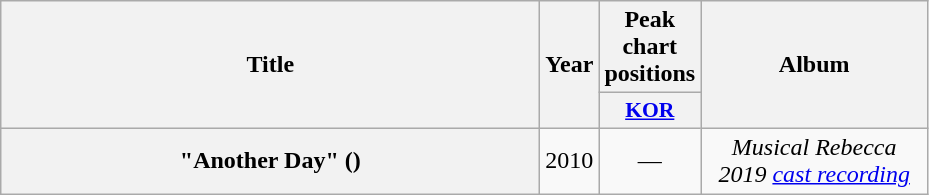<table class="wikitable plainrowheaders" style="text-align:center" border="1">
<tr>
<th rowspan="2" style="width:22em">Title</th>
<th rowspan="2" style="width:2em">Year</th>
<th>Peak chart positions</th>
<th rowspan="2" style="width:9em">Album</th>
</tr>
<tr>
<th scope="col" style="width:2em;font-size:90%"><a href='#'>KOR</a></th>
</tr>
<tr>
<th scope="row">"Another Day" ()<br></th>
<td>2010</td>
<td>—</td>
<td><em>Musical Rebecca 2019 <a href='#'>cast recording</a></em></td>
</tr>
</table>
